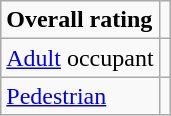<table class="wikitable">
<tr>
<td><strong>Overall rating</strong></td>
<td></td>
</tr>
<tr>
<td><a href='#'>Adult</a> occupant</td>
<td></td>
</tr>
<tr>
<td><a href='#'>Pedestrian</a></td>
<td></td>
</tr>
</table>
